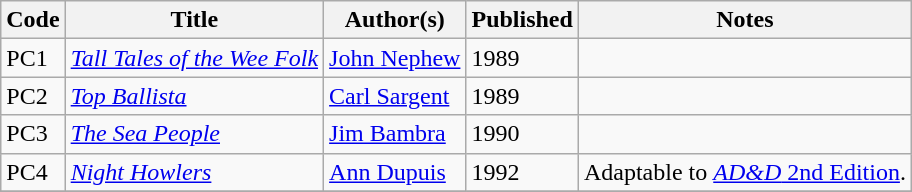<table class="wikitable">
<tr>
<th>Code</th>
<th>Title</th>
<th>Author(s)</th>
<th>Published</th>
<th>Notes</th>
</tr>
<tr>
<td>PC1</td>
<td><em><a href='#'>Tall Tales of the Wee Folk</a></em></td>
<td><a href='#'>John Nephew</a></td>
<td>1989</td>
<td> </td>
</tr>
<tr>
<td>PC2</td>
<td><em><a href='#'>Top Ballista</a></em></td>
<td><a href='#'>Carl Sargent</a></td>
<td>1989</td>
<td> </td>
</tr>
<tr>
<td>PC3</td>
<td><em><a href='#'>The Sea People</a></em></td>
<td><a href='#'>Jim Bambra</a></td>
<td>1990</td>
<td> </td>
</tr>
<tr>
<td>PC4</td>
<td><em><a href='#'>Night Howlers</a></em></td>
<td><a href='#'>Ann Dupuis</a></td>
<td>1992</td>
<td>Adaptable to <a href='#'><em>AD&D</em> 2nd Edition</a>.</td>
</tr>
<tr>
</tr>
</table>
